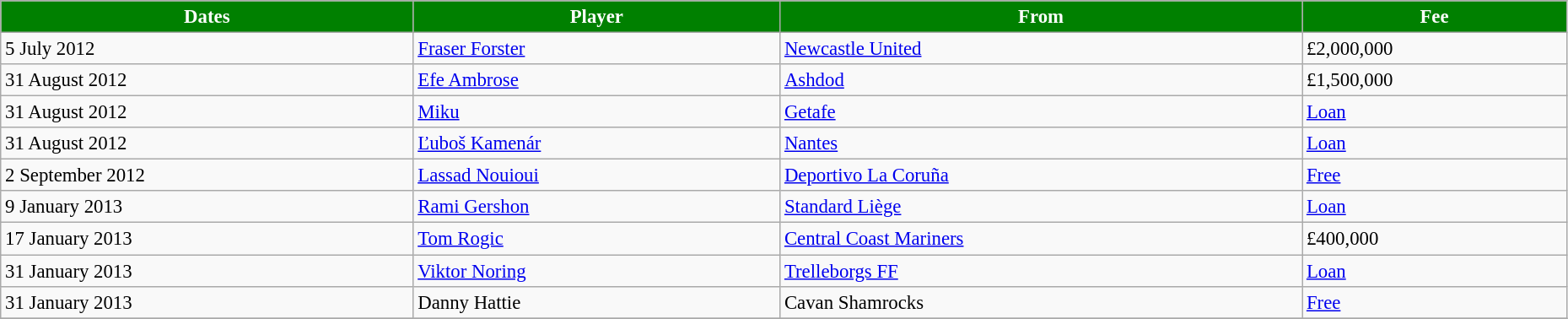<table class="wikitable" style="text-align:center; font-size:95%;width:98%; text-align:left">
<tr>
<th style="background:#008000; color:#ffffff;" scope="col">Dates</th>
<th style="background:#008000; color:#ffffff;" scope="col">Player</th>
<th style="background:#008000; color:#ffffff;" scope="col">From</th>
<th style="background:#008000; color:#ffffff;" scope="col">Fee</th>
</tr>
<tr>
<td>5 July 2012</td>
<td> <a href='#'>Fraser Forster</a></td>
<td> <a href='#'>Newcastle United</a></td>
<td>£2,000,000</td>
</tr>
<tr>
<td>31 August 2012</td>
<td> <a href='#'>Efe Ambrose</a></td>
<td> <a href='#'>Ashdod</a></td>
<td>£1,500,000</td>
</tr>
<tr>
<td>31 August 2012</td>
<td> <a href='#'>Miku</a></td>
<td> <a href='#'>Getafe</a></td>
<td><a href='#'>Loan</a></td>
</tr>
<tr>
<td>31 August 2012</td>
<td> <a href='#'>Ľuboš Kamenár</a></td>
<td> <a href='#'>Nantes</a></td>
<td><a href='#'>Loan</a></td>
</tr>
<tr>
<td>2 September 2012</td>
<td> <a href='#'>Lassad Nouioui</a></td>
<td> <a href='#'>Deportivo La Coruña</a></td>
<td><a href='#'>Free</a></td>
</tr>
<tr>
<td>9 January 2013</td>
<td> <a href='#'>Rami Gershon</a></td>
<td> <a href='#'>Standard Liège</a></td>
<td><a href='#'>Loan</a></td>
</tr>
<tr>
<td>17 January 2013</td>
<td> <a href='#'>Tom Rogic</a></td>
<td> <a href='#'>Central Coast Mariners</a></td>
<td>£400,000</td>
</tr>
<tr>
<td>31 January 2013</td>
<td> <a href='#'>Viktor Noring</a></td>
<td> <a href='#'>Trelleborgs FF</a></td>
<td><a href='#'>Loan</a></td>
</tr>
<tr>
<td>31 January 2013</td>
<td> Danny Hattie</td>
<td> Cavan Shamrocks</td>
<td><a href='#'>Free</a></td>
</tr>
<tr>
</tr>
</table>
